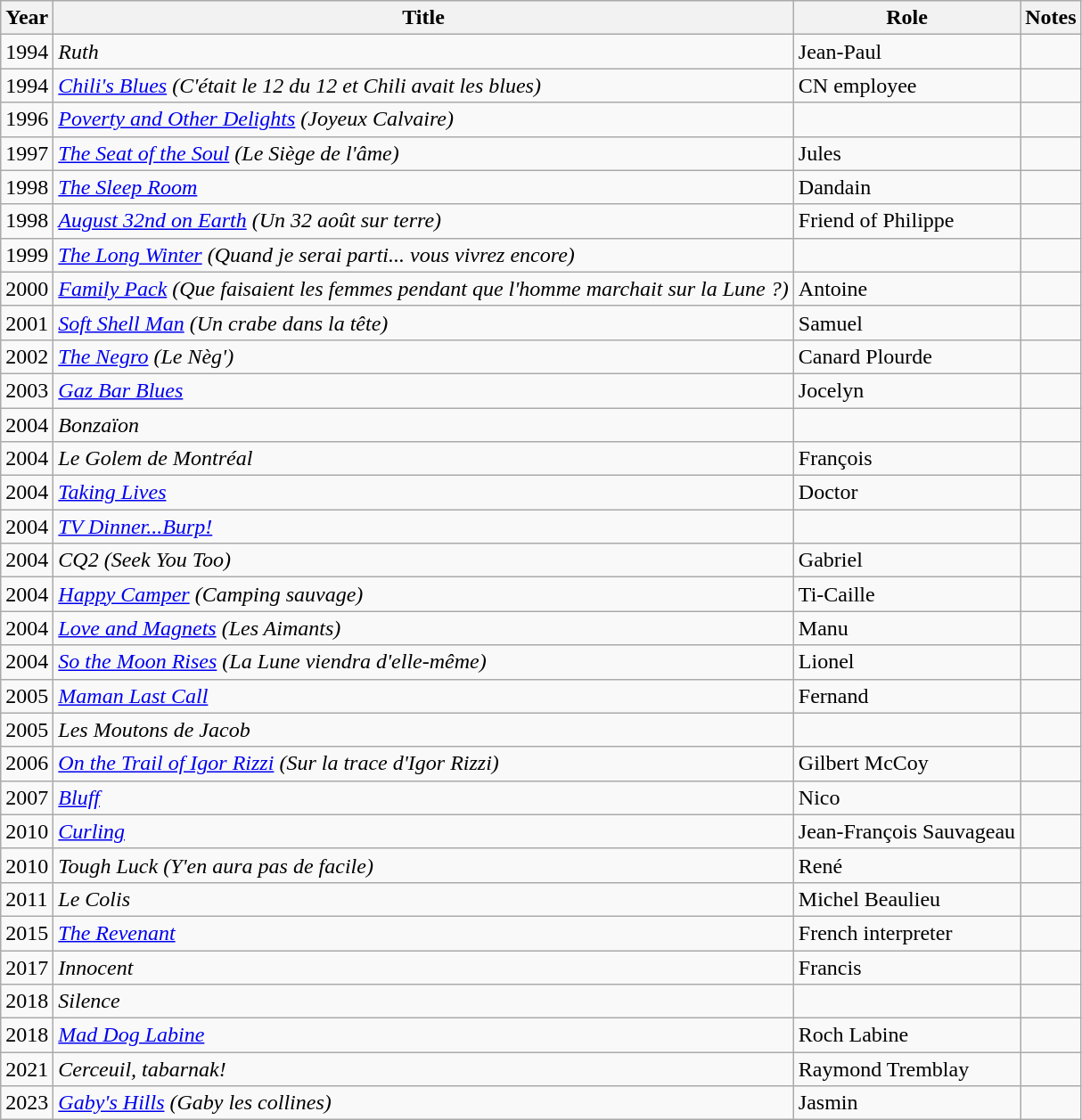<table class="wikitable sortable">
<tr>
<th>Year</th>
<th>Title</th>
<th>Role</th>
<th class="unsortable">Notes</th>
</tr>
<tr>
<td>1994</td>
<td><em>Ruth</em></td>
<td>Jean-Paul</td>
<td></td>
</tr>
<tr>
<td>1994</td>
<td><em><a href='#'>Chili's Blues</a> (C'était le 12 du 12 et Chili avait les blues)</em></td>
<td>CN employee</td>
<td></td>
</tr>
<tr>
<td>1996</td>
<td><em><a href='#'>Poverty and Other Delights</a> (Joyeux Calvaire)</em></td>
<td></td>
<td></td>
</tr>
<tr>
<td>1997</td>
<td data-sort-value="Seat of the Soul, The"><em><a href='#'>The Seat of the Soul</a> (Le Siège de l'âme)</em></td>
<td>Jules</td>
<td></td>
</tr>
<tr>
<td>1998</td>
<td data-sort-value="Sleep Room, The"><em><a href='#'>The Sleep Room</a></em></td>
<td>Dandain</td>
<td></td>
</tr>
<tr>
<td>1998</td>
<td><em><a href='#'>August 32nd on Earth</a> (Un 32 août sur terre)</em></td>
<td>Friend of Philippe</td>
<td></td>
</tr>
<tr>
<td>1999</td>
<td data-sort-value="Long Winter, The"><em><a href='#'>The Long Winter</a> (Quand je serai parti... vous vivrez encore)</em></td>
<td></td>
<td></td>
</tr>
<tr>
<td>2000</td>
<td><em><a href='#'>Family Pack</a> (Que faisaient les femmes pendant que l'homme marchait sur la Lune ?)</em></td>
<td>Antoine</td>
<td></td>
</tr>
<tr>
<td>2001</td>
<td><em><a href='#'>Soft Shell Man</a> (Un crabe dans la tête)</em></td>
<td>Samuel</td>
<td></td>
</tr>
<tr>
<td>2002</td>
<td data-sort-value="Negro, The"><em><a href='#'>The Negro</a> (Le Nèg')</em></td>
<td>Canard Plourde</td>
<td></td>
</tr>
<tr>
<td>2003</td>
<td><em><a href='#'>Gaz Bar Blues</a></em></td>
<td>Jocelyn</td>
<td></td>
</tr>
<tr>
<td>2004</td>
<td><em>Bonzaïon</em></td>
<td></td>
<td></td>
</tr>
<tr>
<td>2004</td>
<td><em>Le Golem de Montréal</em></td>
<td>François</td>
<td></td>
</tr>
<tr>
<td>2004</td>
<td><em><a href='#'>Taking Lives</a></em></td>
<td>Doctor</td>
<td></td>
</tr>
<tr>
<td>2004</td>
<td><em><a href='#'>TV Dinner...Burp!</a></em></td>
<td></td>
<td></td>
</tr>
<tr>
<td>2004</td>
<td><em>CQ2 (Seek You Too)</em></td>
<td>Gabriel</td>
<td></td>
</tr>
<tr>
<td>2004</td>
<td><em><a href='#'>Happy Camper</a> (Camping sauvage)</em></td>
<td>Ti-Caille</td>
<td></td>
</tr>
<tr>
<td>2004</td>
<td><em><a href='#'>Love and Magnets</a> (Les Aimants)</em></td>
<td>Manu</td>
<td></td>
</tr>
<tr>
<td>2004</td>
<td><em><a href='#'>So the Moon Rises</a> (La Lune viendra d'elle-même)</em></td>
<td>Lionel</td>
<td></td>
</tr>
<tr>
<td>2005</td>
<td><em><a href='#'>Maman Last Call</a></em></td>
<td>Fernand</td>
<td></td>
</tr>
<tr>
<td>2005</td>
<td><em>Les Moutons de Jacob</em></td>
<td></td>
<td></td>
</tr>
<tr>
<td>2006</td>
<td><em><a href='#'>On the Trail of Igor Rizzi</a> (Sur la trace d'Igor Rizzi)</em></td>
<td>Gilbert McCoy</td>
<td></td>
</tr>
<tr>
<td>2007</td>
<td><em><a href='#'>Bluff</a></em></td>
<td>Nico</td>
<td></td>
</tr>
<tr>
<td>2010</td>
<td><em><a href='#'>Curling</a></em></td>
<td>Jean-François Sauvageau</td>
<td></td>
</tr>
<tr>
<td>2010</td>
<td><em>Tough Luck (Y'en aura pas de facile)</em></td>
<td>René</td>
<td></td>
</tr>
<tr>
<td>2011</td>
<td><em>Le Colis</em></td>
<td>Michel Beaulieu</td>
<td></td>
</tr>
<tr>
<td>2015</td>
<td data-sort-value="Revenant, The"><em><a href='#'>The Revenant</a></em></td>
<td>French interpreter</td>
<td></td>
</tr>
<tr>
<td>2017</td>
<td><em>Innocent</em></td>
<td>Francis</td>
<td></td>
</tr>
<tr>
<td>2018</td>
<td><em>Silence</em></td>
<td></td>
<td></td>
</tr>
<tr>
<td>2018</td>
<td><em><a href='#'>Mad Dog Labine</a></em></td>
<td>Roch Labine</td>
<td></td>
</tr>
<tr>
<td>2021</td>
<td><em>Cerceuil, tabarnak!</em></td>
<td>Raymond Tremblay</td>
<td></td>
</tr>
<tr>
<td>2023</td>
<td><em><a href='#'>Gaby's Hills</a> (Gaby les collines)</em></td>
<td>Jasmin</td>
<td></td>
</tr>
</table>
